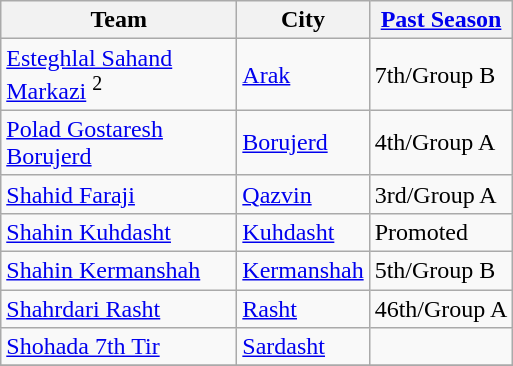<table class="wikitable sortable">
<tr>
<th width=150>Team</th>
<th width=60>City</th>
<th><a href='#'>Past Season</a></th>
</tr>
<tr>
<td align="left"><a href='#'>Esteghlal Sahand Markazi</a> <sup>2</sup></td>
<td><a href='#'>Arak</a></td>
<td>7th/Group B</td>
</tr>
<tr>
<td align="left"><a href='#'>Polad Gostaresh Borujerd</a></td>
<td><a href='#'>Borujerd</a></td>
<td>4th/Group A</td>
</tr>
<tr>
<td align="left"><a href='#'>Shahid Faraji</a></td>
<td><a href='#'>Qazvin</a></td>
<td>3rd/Group A</td>
</tr>
<tr>
<td align="left"><a href='#'>Shahin Kuhdasht</a></td>
<td><a href='#'>Kuhdasht</a></td>
<td>Promoted</td>
</tr>
<tr>
<td align="left"><a href='#'>Shahin Kermanshah</a></td>
<td><a href='#'>Kermanshah</a></td>
<td>5th/Group B</td>
</tr>
<tr>
<td align="left"><a href='#'>Shahrdari Rasht</a></td>
<td><a href='#'>Rasht</a></td>
<td>46th/Group A</td>
</tr>
<tr>
<td align="left"><a href='#'>Shohada 7th Tir</a></td>
<td><a href='#'>Sardasht</a></td>
<td></td>
</tr>
<tr>
</tr>
</table>
